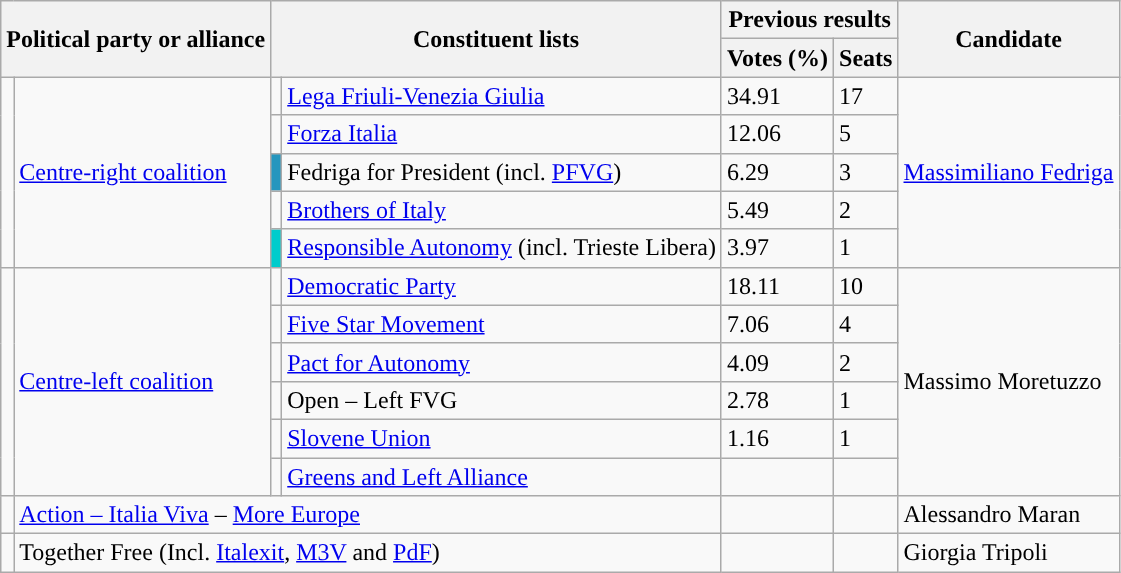<table class="wikitable">
<tr>
<th colspan="2" rowspan="2">Political party or alliance</th>
<th colspan="2" rowspan="2">Constituent lists</th>
<th colspan="2">Previous results</th>
<th rowspan="2">Candidate</th>
</tr>
<tr>
<th>Votes (%)</th>
<th>Seats</th>
</tr>
<tr>
<td rowspan="5"></td>
<td rowspan="5"><a href='#'>Centre-right coalition</a></td>
<td></td>
<td><a href='#'>Lega Friuli-Venezia Giulia</a></td>
<td>34.91</td>
<td>17</td>
<td rowspan="5"><a href='#'>Massimiliano Fedriga</a></td>
</tr>
<tr>
<td></td>
<td><a href='#'>Forza Italia</a></td>
<td>12.06</td>
<td>5</td>
</tr>
<tr>
<td bgcolor="#2596be"></td>
<td>Fedriga for President (incl. <a href='#'>PFVG</a>)</td>
<td>6.29</td>
<td>3</td>
</tr>
<tr>
<td></td>
<td><a href='#'>Brothers of Italy</a></td>
<td>5.49</td>
<td>2</td>
</tr>
<tr>
<td bgcolor="#00CCCC"></td>
<td><a href='#'>Responsible Autonomy</a> (incl. Trieste Libera)</td>
<td>3.97</td>
<td>1</td>
</tr>
<tr>
<td rowspan="6"></td>
<td rowspan="6"><a href='#'>Centre-left coalition</a></td>
<td></td>
<td><a href='#'>Democratic Party</a></td>
<td>18.11</td>
<td>10</td>
<td rowspan="6">Massimo Moretuzzo</td>
</tr>
<tr>
<td></td>
<td><a href='#'>Five Star Movement</a></td>
<td>7.06</td>
<td>4</td>
</tr>
<tr>
<td></td>
<td><a href='#'>Pact for Autonomy</a></td>
<td>4.09</td>
<td>2</td>
</tr>
<tr>
<td></td>
<td>Open – Left FVG</td>
<td>2.78</td>
<td>1</td>
</tr>
<tr>
<td></td>
<td><a href='#'>Slovene Union</a></td>
<td>1.16</td>
<td>1</td>
</tr>
<tr>
<td></td>
<td><a href='#'>Greens and Left Alliance</a></td>
<td></td>
<td></td>
</tr>
<tr>
<td></td>
<td colspan="3"><a href='#'>Action – Italia Viva</a> – <a href='#'>More Europe</a></td>
<td></td>
<td></td>
<td>Alessandro Maran</td>
</tr>
<tr>
<td></td>
<td colspan="3">Together Free (Incl. <a href='#'>Italexit</a>, <a href='#'>M3V</a> and <a href='#'>PdF</a>)</td>
<td></td>
<td></td>
<td>Giorgia Tripoli</td>
</tr>
</table>
